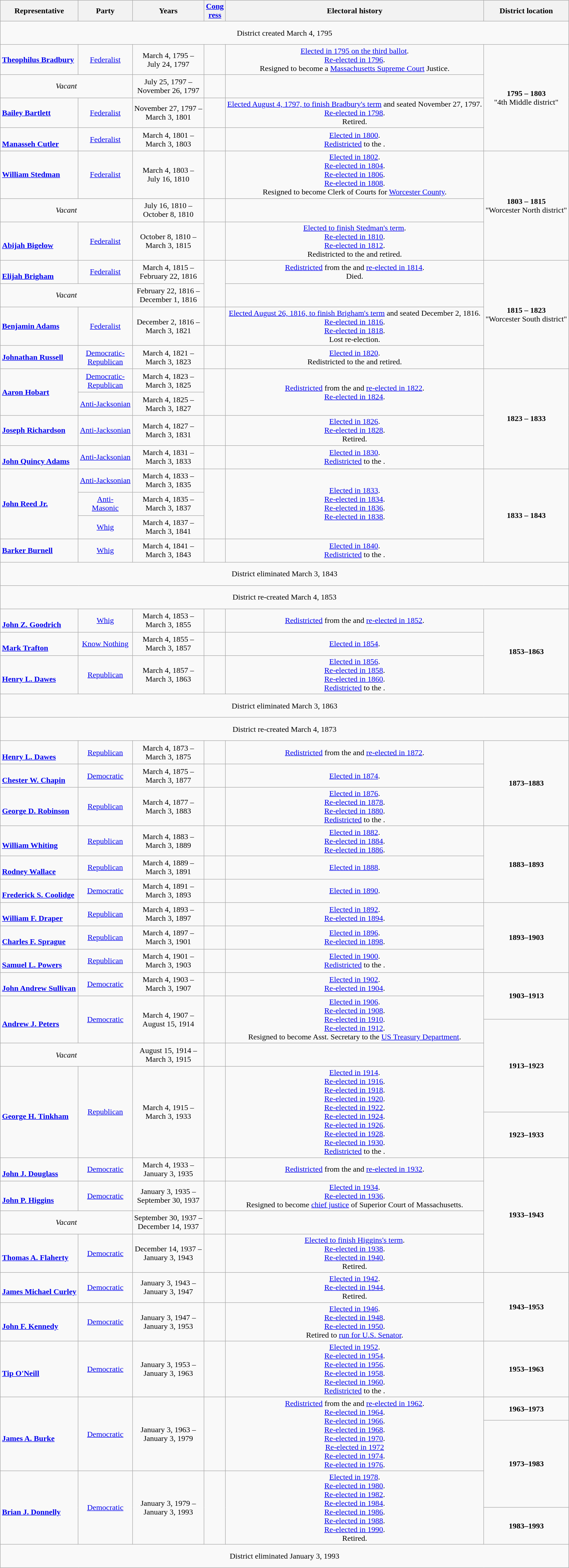<table class=wikitable style="text-align:center">
<tr>
<th>Representative<br></th>
<th>Party</th>
<th>Years</th>
<th><a href='#'>Cong<br>ress</a></th>
<th>Electoral history</th>
<th>District location</th>
</tr>
<tr style="height:3em">
<td colspan=6>District created March 4, 1795</td>
</tr>
<tr style="height:3em">
<td align=left><strong><a href='#'>Theophilus Bradbury</a></strong><br></td>
<td><a href='#'>Federalist</a></td>
<td nowrap>March 4, 1795 –<br>July 24, 1797</td>
<td></td>
<td><a href='#'>Elected in 1795 on the third ballot</a>.<br><a href='#'>Re-elected in 1796</a>.<br>Resigned to become a <a href='#'>Massachusetts Supreme Court</a> Justice.</td>
<td rowspan=4><strong>1795 – 1803</strong><br>"4th Middle district"</td>
</tr>
<tr style="height:3em">
<td colspan=2><em>Vacant</em></td>
<td nowrap>July 25, 1797 –<br>November 26, 1797</td>
<td></td>
<td></td>
</tr>
<tr style="height:3em">
<td align=left><strong><a href='#'>Bailey Bartlett</a></strong><br></td>
<td><a href='#'>Federalist</a></td>
<td nowrap>November 27, 1797 –<br>March 3, 1801</td>
<td></td>
<td><a href='#'>Elected August 4, 1797, to finish Bradbury's term</a> and seated November 27, 1797.<br><a href='#'>Re-elected in 1798</a>.<br>Retired.</td>
</tr>
<tr style="height:3em">
<td align=left><br><strong><a href='#'>Manasseh Cutler</a></strong><br></td>
<td><a href='#'>Federalist</a></td>
<td nowrap>March 4, 1801 –<br>March 3, 1803</td>
<td></td>
<td><a href='#'>Elected in 1800</a>.<br><a href='#'>Redistricted</a> to the .</td>
</tr>
<tr style="height:3em">
<td align=left><strong><a href='#'>William Stedman</a></strong><br></td>
<td><a href='#'>Federalist</a></td>
<td nowrap>March 4, 1803 –<br>July 16, 1810</td>
<td></td>
<td><a href='#'>Elected in 1802</a>.<br><a href='#'>Re-elected in 1804</a>.<br><a href='#'>Re-elected in 1806</a>.<br><a href='#'>Re-elected in 1808</a>.<br>Resigned to become Clerk of Courts for <a href='#'>Worcester County</a>.</td>
<td rowspan=3><strong>1803 – 1815</strong><br>"Worcester North district"</td>
</tr>
<tr style="height:3em">
<td colspan=2><em>Vacant</em></td>
<td nowrap>July 16, 1810 –<br>October 8, 1810</td>
<td></td>
<td></td>
</tr>
<tr style="height:3em">
<td align=left><br><strong><a href='#'>Abijah Bigelow</a></strong><br></td>
<td><a href='#'>Federalist</a></td>
<td nowrap>October 8, 1810 –<br>March 3, 1815</td>
<td></td>
<td><a href='#'>Elected to finish Stedman's term</a>.<br><a href='#'>Re-elected in 1810</a>.<br><a href='#'>Re-elected in 1812</a>.<br>Redistricted to the  and retired.</td>
</tr>
<tr style="height:3em">
<td align=left><br><strong><a href='#'>Elijah Brigham</a></strong><br></td>
<td><a href='#'>Federalist</a></td>
<td nowrap>March 4, 1815 –<br>February 22, 1816</td>
<td rowspan=2></td>
<td><a href='#'>Redistricted</a> from the  and <a href='#'>re-elected in 1814</a>.<br>Died.</td>
<td rowspan=4><strong>1815 – 1823</strong><br>"Worcester South district"</td>
</tr>
<tr style="height:3em">
<td colspan=2><em>Vacant</em></td>
<td nowrap>February 22, 1816 –<br>December 1, 1816</td>
<td></td>
</tr>
<tr style="height:3em">
<td align=left><strong><a href='#'>Benjamin Adams</a></strong><br></td>
<td><a href='#'>Federalist</a></td>
<td nowrap>December 2, 1816 –<br>March 3, 1821</td>
<td></td>
<td><a href='#'>Elected August 26, 1816, to finish Brigham's term</a> and seated December 2, 1816.<br><a href='#'>Re-elected in 1816</a>.<br><a href='#'>Re-elected in 1818</a>.<br>Lost re-election.</td>
</tr>
<tr style="height:3em">
<td align=left><strong><a href='#'>Johnathan Russell</a></strong><br></td>
<td><a href='#'>Democratic-<br>Republican</a></td>
<td nowrap>March 4, 1821 –<br>March 3, 1823</td>
<td></td>
<td><a href='#'>Elected in 1820</a>.<br>Redistricted to the  and retired.</td>
</tr>
<tr style="height:3em">
<td align=left rowspan=2><strong><a href='#'>Aaron Hobart</a></strong><br></td>
<td><a href='#'>Democratic-<br>Republican</a></td>
<td nowrap>March 4, 1823 –<br>March 3, 1825</td>
<td rowspan=2></td>
<td rowspan=2><a href='#'>Redistricted</a> from the  and <a href='#'>re-elected in 1822</a>.<br><a href='#'>Re-elected in 1824</a>.<br></td>
<td rowspan=4><strong>1823 – 1833</strong><br></td>
</tr>
<tr style="height:3em">
<td><a href='#'>Anti-Jacksonian</a></td>
<td nowrap>March 4, 1825 –<br>March 3, 1827</td>
</tr>
<tr style="height:3em">
<td align=left><strong><a href='#'>Joseph Richardson</a></strong><br></td>
<td><a href='#'>Anti-Jacksonian</a></td>
<td>March 4, 1827 –<br>March 3, 1831</td>
<td></td>
<td><a href='#'>Elected in 1826</a>.<br><a href='#'>Re-elected in 1828</a>.<br>Retired.</td>
</tr>
<tr style="height:3em">
<td align=left><br><strong><a href='#'>John Quincy Adams</a></strong><br></td>
<td><a href='#'>Anti-Jacksonian</a></td>
<td nowrap>March 4, 1831 –<br>March 3, 1833</td>
<td></td>
<td><a href='#'>Elected in 1830</a>.<br><a href='#'>Redistricted</a> to the .</td>
</tr>
<tr style="height:3em">
<td rowspan=3 align=left><strong><a href='#'>John Reed Jr.</a></strong><br></td>
<td><a href='#'>Anti-Jacksonian</a></td>
<td nowrap>March 4, 1833 –<br>March 3, 1835</td>
<td rowspan=3></td>
<td rowspan=3><a href='#'>Elected in 1833</a>.<br><a href='#'>Re-elected in 1834</a>.<br><a href='#'>Re-elected in 1836</a>.<br><a href='#'>Re-elected in 1838</a>.<br></td>
<td rowspan=4><strong>1833 – 1843</strong><br></td>
</tr>
<tr style="height:3em">
<td><a href='#'>Anti-<br>Masonic</a></td>
<td nowrap>March 4, 1835 –<br>March 3, 1837</td>
</tr>
<tr style="height:3em">
<td><a href='#'>Whig</a></td>
<td nowrap>March 4, 1837 –<br>March 3, 1841</td>
</tr>
<tr style="height:3em">
<td align=left><strong><a href='#'>Barker Burnell</a></strong><br></td>
<td><a href='#'>Whig</a></td>
<td nowrap>March 4, 1841 –<br>March 3, 1843</td>
<td></td>
<td><a href='#'>Elected in 1840</a>.<br><a href='#'>Redistricted</a> to the .</td>
</tr>
<tr style="height:3em">
<td colspan=6>District eliminated March 3, 1843</td>
</tr>
<tr style="height:3em">
<td colspan=6>District re-created March 4, 1853</td>
</tr>
<tr style="height:3em">
<td align=left><br><strong><a href='#'>John Z. Goodrich</a></strong><br></td>
<td><a href='#'>Whig</a></td>
<td nowrap>March 4, 1853 –<br>March 3, 1855</td>
<td></td>
<td><a href='#'>Redistricted</a> from the  and <a href='#'>re-elected in 1852</a>.<br> </td>
<td rowspan=3><strong>1853–1863</strong><br></td>
</tr>
<tr style="height:3em">
<td align=left><br><strong><a href='#'>Mark Trafton</a></strong><br></td>
<td><a href='#'>Know Nothing</a></td>
<td nowrap>March 4, 1855 –<br>March 3, 1857</td>
<td></td>
<td><a href='#'>Elected in 1854</a>.<br></td>
</tr>
<tr style="height:3em">
<td align=left><br><strong><a href='#'>Henry L. Dawes</a></strong><br></td>
<td><a href='#'>Republican</a></td>
<td nowrap>March 4, 1857 –<br>March 3, 1863</td>
<td></td>
<td><a href='#'>Elected in 1856</a>.<br><a href='#'>Re-elected in 1858</a>.<br><a href='#'>Re-elected in 1860</a>.<br><a href='#'>Redistricted</a> to the .</td>
</tr>
<tr style="height:3em">
<td colspan=6>District eliminated March 3, 1863</td>
</tr>
<tr style="height:3em">
<td colspan=6>District re-created March 4, 1873</td>
</tr>
<tr style="height:3em">
<td align=left><br><strong><a href='#'>Henry L. Dawes</a></strong><br></td>
<td><a href='#'>Republican</a></td>
<td nowrap>March 4, 1873 –<br>March 3, 1875</td>
<td></td>
<td><a href='#'>Redistricted</a> from the  and <a href='#'>re-elected in 1872</a>.<br></td>
<td rowspan=3><strong>1873–1883</strong><br></td>
</tr>
<tr style="height:3em">
<td align=left><br><strong><a href='#'>Chester W. Chapin</a></strong><br></td>
<td><a href='#'>Democratic</a></td>
<td nowrap>March 4, 1875 –<br>March 3, 1877</td>
<td></td>
<td><a href='#'>Elected in 1874</a>.<br></td>
</tr>
<tr style="height:3em">
<td align=left><br><strong><a href='#'>George D. Robinson</a></strong><br></td>
<td><a href='#'>Republican</a></td>
<td nowrap>March 4, 1877 –<br>March 3, 1883</td>
<td></td>
<td><a href='#'>Elected in 1876</a>.<br><a href='#'>Re-elected in 1878</a>.<br><a href='#'>Re-elected in 1880</a>.<br><a href='#'>Redistricted</a> to the .</td>
</tr>
<tr style="height:3em">
<td align=left><br><strong><a href='#'>William Whiting</a></strong><br></td>
<td><a href='#'>Republican</a></td>
<td nowrap>March 4, 1883 –<br>March 3, 1889</td>
<td></td>
<td><a href='#'>Elected in 1882</a>.<br><a href='#'>Re-elected in 1884</a>.<br><a href='#'>Re-elected in 1886</a>.<br></td>
<td rowspan=3><strong>1883–1893</strong><br></td>
</tr>
<tr style="height:3em">
<td align=left><br><strong><a href='#'>Rodney Wallace</a></strong><br></td>
<td><a href='#'>Republican</a></td>
<td nowrap>March 4, 1889 –<br>March 3, 1891</td>
<td></td>
<td><a href='#'>Elected in 1888</a>.<br></td>
</tr>
<tr style="height:3em">
<td align=left><br><strong><a href='#'>Frederick S. Coolidge</a></strong><br></td>
<td><a href='#'>Democratic</a></td>
<td nowrap>March 4, 1891 –<br>March 3, 1893</td>
<td></td>
<td><a href='#'>Elected in 1890</a>.<br></td>
</tr>
<tr style="height:3em">
<td align=left><br><strong><a href='#'>William F. Draper</a></strong><br></td>
<td><a href='#'>Republican</a></td>
<td nowrap>March 4, 1893 –<br>March 3, 1897</td>
<td></td>
<td><a href='#'>Elected in 1892</a>.<br><a href='#'>Re-elected in 1894</a>.<br></td>
<td rowspan=3><strong>1893–1903</strong><br></td>
</tr>
<tr style="height:3em">
<td align=left><br><strong><a href='#'>Charles F. Sprague</a></strong><br></td>
<td><a href='#'>Republican</a></td>
<td nowrap>March 4, 1897 –<br>March 3, 1901</td>
<td></td>
<td><a href='#'>Elected in 1896</a>.<br><a href='#'>Re-elected in 1898</a>.<br></td>
</tr>
<tr style="height:3em">
<td align=left><br><strong><a href='#'>Samuel L. Powers</a></strong><br></td>
<td><a href='#'>Republican</a></td>
<td nowrap>March 4, 1901 –<br>March 3, 1903</td>
<td></td>
<td><a href='#'>Elected in 1900</a>.<br><a href='#'>Redistricted</a> to the .</td>
</tr>
<tr style="height:3em">
<td align=left><br><strong><a href='#'>John Andrew Sullivan</a></strong><br></td>
<td><a href='#'>Democratic</a></td>
<td nowrap>March 4, 1903 –<br>March 3, 1907</td>
<td></td>
<td><a href='#'>Elected in 1902</a>.<br><a href='#'>Re-elected in 1904</a>.<br></td>
<td rowspan=2><strong>1903–1913</strong><br></td>
</tr>
<tr style="height:3em">
<td rowspan=2; align=left><br><strong><a href='#'>Andrew J. Peters</a></strong><br></td>
<td rowspan=2; ><a href='#'>Democratic</a></td>
<td rowspan=2; nowrap>March 4, 1907 –<br>August 15, 1914</td>
<td rowspan=2></td>
<td rowspan=2><a href='#'>Elected in 1906</a>.<br><a href='#'>Re-elected in 1908</a>.<br><a href='#'>Re-elected in 1910</a>.<br><a href='#'>Re-elected in 1912</a>.<br>Resigned to become Asst. Secretary to the <a href='#'>US Treasury Department</a>.</td>
</tr>
<tr style="height:3em">
<td rowspan=3><strong>1913–1923</strong><br></td>
</tr>
<tr style="height:3em">
<td colspan=2><em>Vacant</em></td>
<td nowrap>August 15, 1914 –<br>March 3, 1915</td>
<td></td>
<td></td>
</tr>
<tr style="height:3em">
<td rowspan=2; align=left><br><strong><a href='#'>George H. Tinkham</a></strong><br></td>
<td rowspan=2; ><a href='#'>Republican</a></td>
<td rowspan=2; nowrap>March 4, 1915 –<br>March 3, 1933</td>
<td rowspan=2></td>
<td rowspan=2><a href='#'>Elected in 1914</a>.<br><a href='#'>Re-elected in 1916</a>.<br><a href='#'>Re-elected in 1918</a>.<br><a href='#'>Re-elected in 1920</a>.<br><a href='#'>Re-elected in 1922</a>.<br><a href='#'>Re-elected in 1924</a>.<br><a href='#'>Re-elected in 1926</a>.<br><a href='#'>Re-elected in 1928</a>.<br><a href='#'>Re-elected in 1930</a>.<br><a href='#'>Redistricted</a> to the .</td>
</tr>
<tr style="height:3em">
<td><strong>1923–1933</strong><br></td>
</tr>
<tr style="height:3em">
<td align=left><br><strong><a href='#'>John J. Douglass</a></strong><br></td>
<td><a href='#'>Democratic</a></td>
<td nowrap>March 4, 1933 –<br>January 3, 1935</td>
<td></td>
<td><a href='#'>Redistricted</a> from the  and <a href='#'>re-elected in 1932</a>.<br></td>
<td rowspan=4><strong>1933–1943</strong><br></td>
</tr>
<tr style="height:3em">
<td align=left><br><strong><a href='#'>John P. Higgins</a></strong><br></td>
<td><a href='#'>Democratic</a></td>
<td nowrap>January 3, 1935 –<br>September 30, 1937</td>
<td></td>
<td><a href='#'>Elected in 1934</a>.<br><a href='#'>Re-elected in 1936</a>.<br>Resigned to become <a href='#'>chief justice</a> of Superior Court of Massachusetts.</td>
</tr>
<tr style="height:3em">
<td colspan=2><em>Vacant</em></td>
<td nowrap>September 30, 1937 –<br>December 14, 1937</td>
<td></td>
<td></td>
</tr>
<tr style="height:3em">
<td align=left><br><strong><a href='#'>Thomas A. Flaherty</a></strong><br></td>
<td><a href='#'>Democratic</a></td>
<td nowrap>December 14, 1937 –<br>January 3, 1943</td>
<td></td>
<td><a href='#'>Elected to finish Higgins's term</a>.<br><a href='#'>Re-elected in 1938</a>.<br><a href='#'>Re-elected in 1940</a>.<br>Retired.</td>
</tr>
<tr style="height:3em">
<td align=left><br><strong><a href='#'>James Michael Curley</a></strong><br></td>
<td><a href='#'>Democratic</a></td>
<td nowrap>January 3, 1943 –<br>January 3, 1947</td>
<td></td>
<td><a href='#'>Elected in 1942</a>.<br><a href='#'>Re-elected in 1944</a>.<br>Retired.</td>
<td rowspan=2><strong>1943–1953</strong><br></td>
</tr>
<tr style="height:3em">
<td align=left><br><strong><a href='#'>John F. Kennedy</a></strong><br></td>
<td><a href='#'>Democratic</a></td>
<td nowrap>January 3, 1947 –<br>January 3, 1953</td>
<td></td>
<td><a href='#'>Elected in 1946</a>.<br><a href='#'>Re-elected in 1948</a>.<br><a href='#'>Re-elected in 1950</a>.<br>Retired to <a href='#'>run for U.S. Senator</a>.</td>
</tr>
<tr style="height:3em">
<td align=left><br><strong><a href='#'>Tip O'Neill</a></strong><br></td>
<td><a href='#'>Democratic</a></td>
<td nowrap>January 3, 1953 –<br>January 3, 1963</td>
<td></td>
<td><a href='#'>Elected in 1952</a>.<br><a href='#'>Re-elected in 1954</a>.<br><a href='#'>Re-elected in 1956</a>.<br><a href='#'>Re-elected in 1958</a>.<br><a href='#'>Re-elected in 1960</a>.<br><a href='#'>Redistricted</a> to the .</td>
<td><strong>1953–1963</strong><br></td>
</tr>
<tr style="height:3em">
<td rowspan=2; align=left><br><strong><a href='#'>James A. Burke</a></strong><br></td>
<td rowspan=2; ><a href='#'>Democratic</a></td>
<td rowspan=2; nowrap>January 3, 1963 –<br>January 3, 1979</td>
<td rowspan=2></td>
<td rowspan=2><a href='#'>Redistricted</a> from the  and <a href='#'>re-elected in 1962</a>.<br><a href='#'>Re-elected in 1964</a>.<br><a href='#'>Re-elected in 1966</a>.<br><a href='#'>Re-elected in 1968</a>.<br><a href='#'>Re-elected in 1970</a>.<br><a href='#'>Re-elected in 1972</a><br><a href='#'>Re-elected in 1974</a>.<br><a href='#'>Re-elected in 1976</a>.<br></td>
<td><strong>1963–1973</strong><br></td>
</tr>
<tr style="height:3em">
<td rowspan=2><strong>1973–1983</strong><br></td>
</tr>
<tr style="height:3em">
<td rowspan=2; align=left><br><strong><a href='#'>Brian J. Donnelly</a></strong><br></td>
<td rowspan=2; ><a href='#'>Democratic</a></td>
<td rowspan=2; nowrap>January 3, 1979 –<br>January 3, 1993</td>
<td rowspan=2></td>
<td rowspan=2><a href='#'>Elected in 1978</a>.<br><a href='#'>Re-elected in 1980</a>.<br><a href='#'>Re-elected in 1982</a>.<br><a href='#'>Re-elected in 1984</a>.<br><a href='#'>Re-elected in 1986</a>.<br><a href='#'>Re-elected in 1988</a>.<br><a href='#'>Re-elected in 1990</a>.<br>Retired.</td>
</tr>
<tr style="height:3em">
<td><strong>1983–1993</strong><br></td>
</tr>
<tr style="height:3em">
<td colspan=6>District eliminated January 3, 1993</td>
</tr>
</table>
